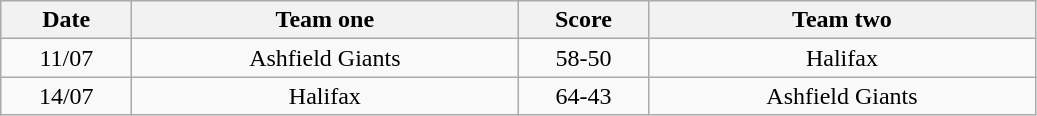<table class="wikitable" style="text-align: center">
<tr>
<th width=80>Date</th>
<th width=250>Team one</th>
<th width=80>Score</th>
<th width=250>Team two</th>
</tr>
<tr>
<td>11/07</td>
<td>Ashfield Giants</td>
<td>58-50</td>
<td>Halifax</td>
</tr>
<tr>
<td>14/07</td>
<td>Halifax</td>
<td>64-43</td>
<td>Ashfield Giants</td>
</tr>
</table>
